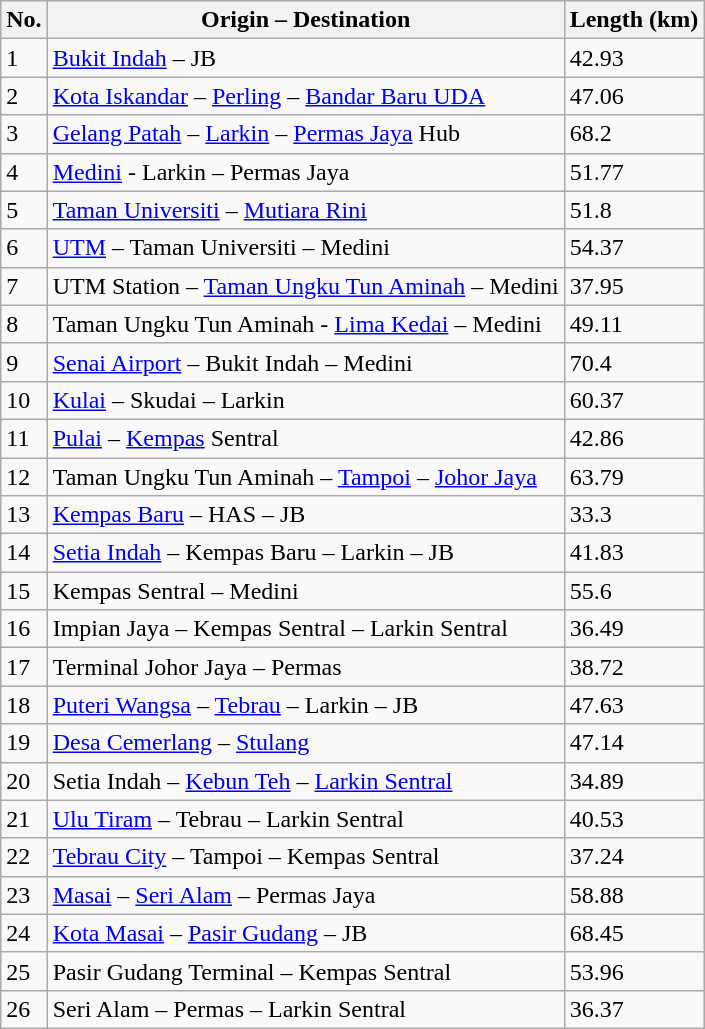<table class="wikitable sortable">
<tr>
<th>No.</th>
<th>Origin – Destination</th>
<th>Length (km)</th>
</tr>
<tr>
<td>1</td>
<td><a href='#'>Bukit Indah</a> – JB</td>
<td>42.93</td>
</tr>
<tr>
<td>2</td>
<td><a href='#'>Kota Iskandar</a> – <a href='#'>Perling</a> – <a href='#'>Bandar Baru UDA</a></td>
<td>47.06</td>
</tr>
<tr>
<td>3</td>
<td><a href='#'>Gelang Patah</a> – <a href='#'>Larkin</a> – <a href='#'>Permas Jaya</a> Hub</td>
<td>68.2</td>
</tr>
<tr>
<td>4</td>
<td><a href='#'>Medini</a> - Larkin – Permas Jaya</td>
<td>51.77</td>
</tr>
<tr>
<td>5</td>
<td><a href='#'>Taman Universiti</a> – <a href='#'>Mutiara Rini</a></td>
<td>51.8</td>
</tr>
<tr>
<td>6</td>
<td><a href='#'>UTM</a> – Taman Universiti – Medini</td>
<td>54.37</td>
</tr>
<tr>
<td>7</td>
<td>UTM Station – <a href='#'>Taman Ungku Tun Aminah</a> – Medini</td>
<td>37.95</td>
</tr>
<tr>
<td>8</td>
<td>Taman Ungku Tun Aminah - <a href='#'>Lima Kedai</a> – Medini</td>
<td>49.11</td>
</tr>
<tr>
<td>9</td>
<td><a href='#'>Senai Airport</a> – Bukit Indah – Medini</td>
<td>70.4</td>
</tr>
<tr>
<td>10</td>
<td><a href='#'>Kulai</a> – Skudai – Larkin</td>
<td>60.37</td>
</tr>
<tr>
<td>11</td>
<td><a href='#'>Pulai</a> – <a href='#'>Kempas</a> Sentral</td>
<td>42.86</td>
</tr>
<tr>
<td>12</td>
<td>Taman Ungku Tun Aminah – <a href='#'>Tampoi</a> – <a href='#'>Johor Jaya</a></td>
<td>63.79</td>
</tr>
<tr>
<td>13</td>
<td><a href='#'>Kempas Baru</a> – HAS – JB</td>
<td>33.3</td>
</tr>
<tr>
<td>14</td>
<td><a href='#'>Setia Indah</a> – Kempas Baru – Larkin – JB</td>
<td>41.83</td>
</tr>
<tr>
<td>15</td>
<td>Kempas Sentral – Medini</td>
<td>55.6</td>
</tr>
<tr>
<td>16</td>
<td>Impian Jaya – Kempas Sentral – Larkin Sentral</td>
<td>36.49</td>
</tr>
<tr>
<td>17</td>
<td>Terminal Johor Jaya – Permas</td>
<td>38.72</td>
</tr>
<tr>
<td>18</td>
<td><a href='#'>Puteri Wangsa</a> – <a href='#'>Tebrau</a> – Larkin – JB</td>
<td>47.63</td>
</tr>
<tr>
<td>19</td>
<td><a href='#'>Desa Cemerlang</a> – <a href='#'>Stulang</a></td>
<td>47.14</td>
</tr>
<tr>
<td>20</td>
<td>Setia Indah – <a href='#'>Kebun Teh</a> – <a href='#'>Larkin Sentral</a></td>
<td>34.89</td>
</tr>
<tr>
<td>21</td>
<td><a href='#'>Ulu Tiram</a> – Tebrau – Larkin Sentral</td>
<td>40.53</td>
</tr>
<tr>
<td>22</td>
<td><a href='#'>Tebrau City</a> – Tampoi – Kempas Sentral</td>
<td>37.24</td>
</tr>
<tr>
<td>23</td>
<td><a href='#'>Masai</a> – <a href='#'>Seri Alam</a> – Permas Jaya</td>
<td>58.88</td>
</tr>
<tr>
<td>24</td>
<td><a href='#'>Kota Masai</a> – <a href='#'>Pasir Gudang</a> – JB</td>
<td>68.45</td>
</tr>
<tr>
<td>25</td>
<td>Pasir Gudang Terminal – Kempas Sentral</td>
<td>53.96</td>
</tr>
<tr>
<td>26</td>
<td>Seri Alam – Permas – Larkin Sentral</td>
<td>36.37</td>
</tr>
</table>
